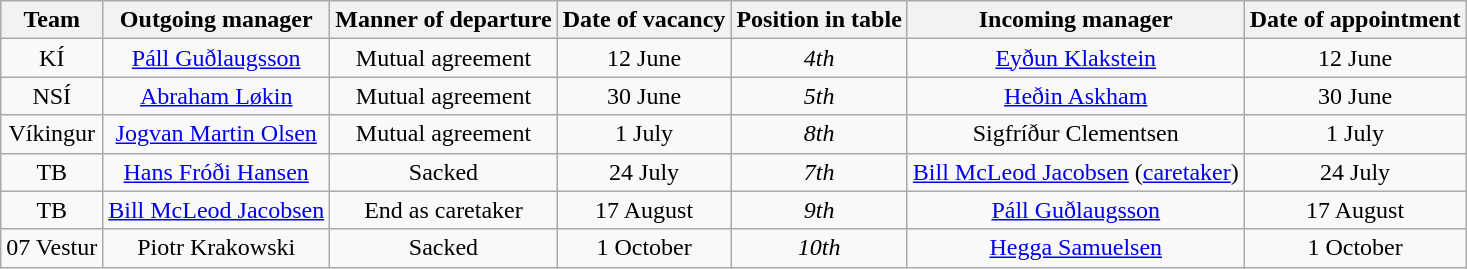<table class="wikitable" style="text-align: center;">
<tr>
<th>Team</th>
<th>Outgoing manager</th>
<th>Manner of departure</th>
<th>Date of vacancy</th>
<th>Position in table</th>
<th>Incoming manager</th>
<th>Date of appointment</th>
</tr>
<tr>
<td>KÍ</td>
<td> <a href='#'>Páll Guðlaugsson</a></td>
<td>Mutual agreement</td>
<td>12 June</td>
<td><em>4th</em></td>
<td> <a href='#'>Eyðun Klakstein</a></td>
<td>12 June</td>
</tr>
<tr>
<td>NSÍ</td>
<td> <a href='#'>Abraham Løkin</a></td>
<td>Mutual agreement</td>
<td>30 June</td>
<td><em>5th</em></td>
<td> <a href='#'>Heðin Askham</a></td>
<td>30 June</td>
</tr>
<tr>
<td>Víkingur</td>
<td> <a href='#'>Jogvan Martin Olsen</a></td>
<td>Mutual agreement</td>
<td>1 July</td>
<td><em>8th</em></td>
<td> Sigfríður Clementsen</td>
<td>1 July</td>
</tr>
<tr>
<td>TB</td>
<td> <a href='#'>Hans Fróði Hansen</a></td>
<td>Sacked</td>
<td>24 July</td>
<td><em>7th</em></td>
<td> <a href='#'>Bill McLeod Jacobsen</a> (<a href='#'>caretaker</a>)</td>
<td>24 July</td>
</tr>
<tr>
<td>TB</td>
<td> <a href='#'>Bill McLeod Jacobsen</a></td>
<td>End as caretaker</td>
<td>17 August</td>
<td><em>9th</em></td>
<td> <a href='#'>Páll Guðlaugsson</a></td>
<td>17 August</td>
</tr>
<tr>
<td>07 Vestur</td>
<td> Piotr Krakowski</td>
<td>Sacked</td>
<td>1 October</td>
<td><em>10th</em></td>
<td> <a href='#'>Hegga Samuelsen</a></td>
<td>1 October</td>
</tr>
</table>
